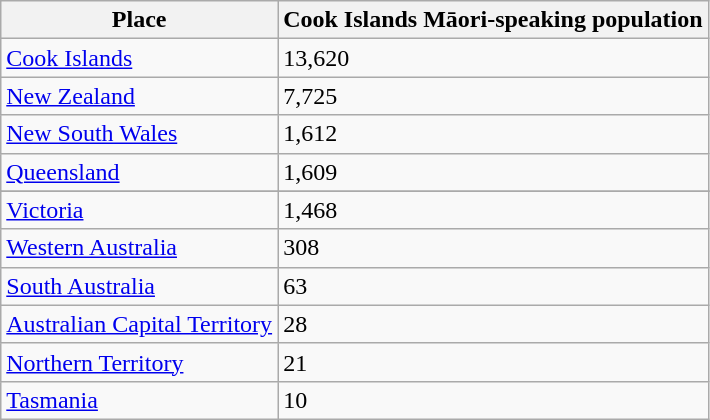<table class="wikitable">
<tr>
<th>Place</th>
<th>Cook Islands Māori-speaking population</th>
</tr>
<tr>
<td><a href='#'>Cook Islands</a></td>
<td>13,620</td>
</tr>
<tr>
<td><a href='#'>New Zealand</a></td>
<td>7,725</td>
</tr>
<tr>
<td><a href='#'>New South Wales</a></td>
<td>1,612</td>
</tr>
<tr>
<td><a href='#'>Queensland</a></td>
<td>1,609</td>
</tr>
<tr>
</tr>
<tr>
<td><a href='#'>Victoria</a></td>
<td>1,468</td>
</tr>
<tr>
<td><a href='#'>Western Australia</a></td>
<td>308</td>
</tr>
<tr>
<td><a href='#'>South Australia</a></td>
<td>63</td>
</tr>
<tr>
<td><a href='#'>Australian Capital Territory</a></td>
<td>28</td>
</tr>
<tr>
<td><a href='#'>Northern Territory</a></td>
<td>21</td>
</tr>
<tr>
<td><a href='#'>Tasmania</a></td>
<td>10</td>
</tr>
</table>
